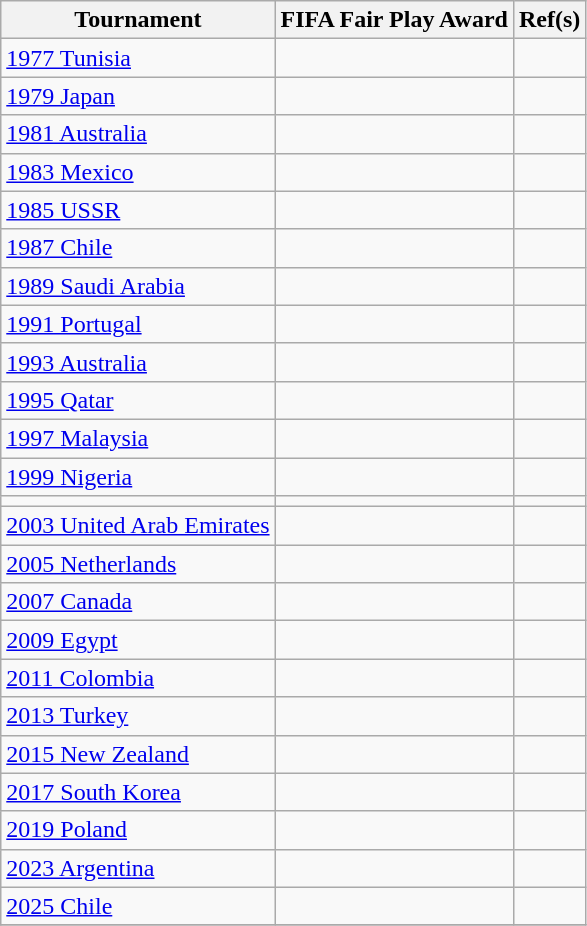<table class=wikitable>
<tr>
<th>Tournament</th>
<th>FIFA Fair Play Award</th>
<th>Ref(s)</th>
</tr>
<tr>
<td><a href='#'>1977 Tunisia</a></td>
<td></td>
<td></td>
</tr>
<tr>
<td><a href='#'>1979 Japan</a></td>
<td></td>
<td></td>
</tr>
<tr>
<td><a href='#'>1981 Australia</a></td>
<td></td>
<td></td>
</tr>
<tr>
<td><a href='#'>1983 Mexico</a></td>
<td></td>
<td></td>
</tr>
<tr>
<td><a href='#'>1985 USSR</a></td>
<td></td>
<td></td>
</tr>
<tr>
<td><a href='#'>1987 Chile</a></td>
<td></td>
<td></td>
</tr>
<tr>
<td><a href='#'>1989 Saudi Arabia</a></td>
<td></td>
<td></td>
</tr>
<tr>
<td><a href='#'>1991 Portugal</a></td>
<td></td>
<td></td>
</tr>
<tr>
<td><a href='#'>1993 Australia</a></td>
<td></td>
<td></td>
</tr>
<tr>
<td><a href='#'>1995 Qatar</a></td>
<td></td>
<td></td>
</tr>
<tr>
<td><a href='#'>1997 Malaysia</a></td>
<td></td>
<td></td>
</tr>
<tr>
<td><a href='#'>1999 Nigeria</a></td>
<td></td>
<td></td>
</tr>
<tr>
<td></td>
<td></td>
<td></td>
</tr>
<tr>
<td><a href='#'>2003 United Arab Emirates</a></td>
<td></td>
<td></td>
</tr>
<tr>
<td><a href='#'>2005 Netherlands</a></td>
<td></td>
<td></td>
</tr>
<tr>
<td><a href='#'>2007 Canada</a></td>
<td></td>
<td></td>
</tr>
<tr>
<td><a href='#'>2009 Egypt</a></td>
<td></td>
<td></td>
</tr>
<tr>
<td><a href='#'>2011 Colombia</a></td>
<td></td>
<td></td>
</tr>
<tr>
<td><a href='#'>2013 Turkey</a></td>
<td></td>
<td></td>
</tr>
<tr>
<td><a href='#'>2015 New Zealand</a></td>
<td></td>
<td></td>
</tr>
<tr>
<td><a href='#'>2017 South Korea</a></td>
<td></td>
<td></td>
</tr>
<tr>
<td><a href='#'>2019 Poland</a></td>
<td></td>
<td></td>
</tr>
<tr>
<td><a href='#'>2023 Argentina</a></td>
<td></td>
<td></td>
</tr>
<tr>
<td><a href='#'>2025 Chile</a></td>
<td></td>
<td></td>
</tr>
<tr>
</tr>
</table>
